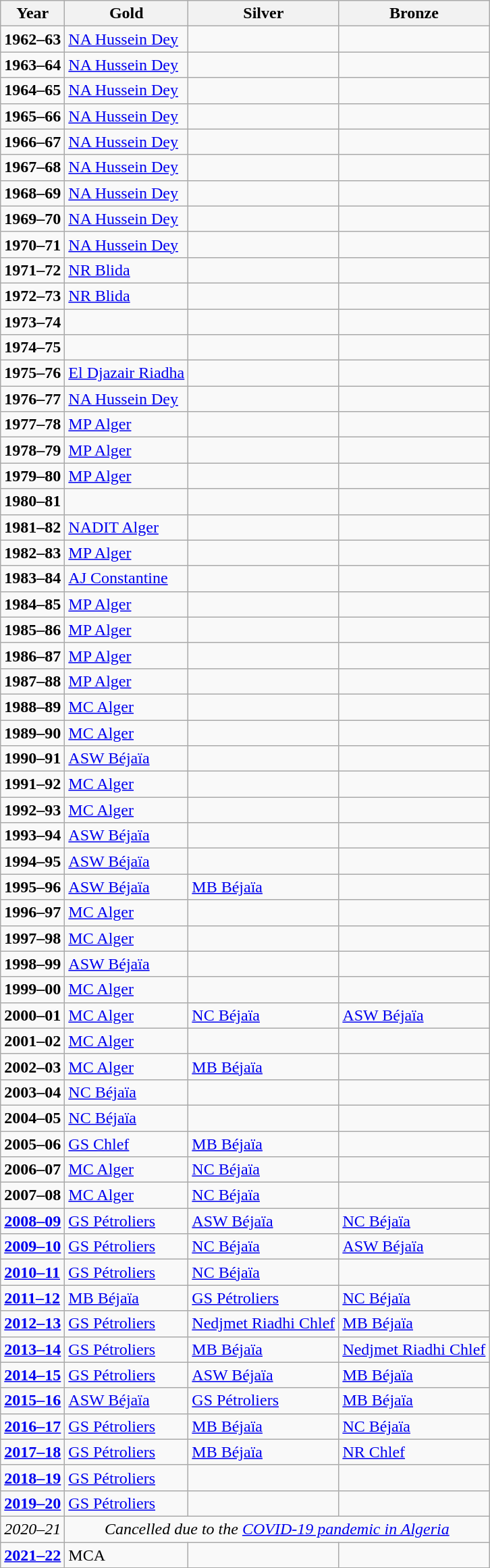<table class="wikitable">
<tr>
<th>Year</th>
<th>Gold</th>
<th>Silver</th>
<th>Bronze</th>
</tr>
<tr>
<td><strong>1962–63</strong></td>
<td><a href='#'>NA Hussein Dey</a></td>
<td></td>
<td></td>
</tr>
<tr>
<td><strong>1963–64</strong></td>
<td><a href='#'>NA Hussein Dey</a></td>
<td></td>
<td></td>
</tr>
<tr>
<td><strong>1964–65</strong></td>
<td><a href='#'>NA Hussein Dey</a></td>
<td></td>
<td></td>
</tr>
<tr>
<td><strong>1965–66</strong></td>
<td><a href='#'>NA Hussein Dey</a></td>
<td></td>
<td></td>
</tr>
<tr>
<td><strong>1966–67</strong></td>
<td><a href='#'>NA Hussein Dey</a></td>
<td></td>
<td></td>
</tr>
<tr>
<td><strong>1967–68</strong></td>
<td><a href='#'>NA Hussein Dey</a></td>
<td></td>
<td></td>
</tr>
<tr>
<td><strong>1968–69</strong></td>
<td><a href='#'>NA Hussein Dey</a></td>
<td></td>
<td></td>
</tr>
<tr>
<td><strong>1969–70</strong></td>
<td><a href='#'>NA Hussein Dey</a></td>
<td></td>
<td></td>
</tr>
<tr>
<td><strong>1970–71</strong></td>
<td><a href='#'>NA Hussein Dey</a></td>
<td></td>
<td></td>
</tr>
<tr>
<td><strong>1971–72</strong></td>
<td><a href='#'>NR Blida</a></td>
<td></td>
<td></td>
</tr>
<tr>
<td><strong>1972–73</strong></td>
<td><a href='#'>NR Blida</a></td>
<td></td>
<td></td>
</tr>
<tr>
<td><strong>1973–74</strong></td>
<td></td>
<td></td>
<td></td>
</tr>
<tr>
<td><strong>1974–75</strong></td>
<td></td>
<td></td>
<td></td>
</tr>
<tr>
<td><strong>1975–76</strong></td>
<td><a href='#'>El Djazair Riadha</a></td>
<td></td>
<td></td>
</tr>
<tr>
<td><strong>1976–77</strong></td>
<td><a href='#'>NA Hussein Dey</a></td>
<td></td>
<td></td>
</tr>
<tr>
<td><strong>1977–78</strong></td>
<td><a href='#'>MP Alger</a></td>
<td></td>
<td></td>
</tr>
<tr>
<td><strong>1978–79</strong></td>
<td><a href='#'>MP Alger</a></td>
<td></td>
<td></td>
</tr>
<tr>
<td><strong>1979–80</strong></td>
<td><a href='#'>MP Alger</a></td>
<td></td>
<td></td>
</tr>
<tr>
<td><strong>1980–81</strong></td>
<td></td>
<td></td>
<td></td>
</tr>
<tr>
<td><strong>1981–82</strong></td>
<td><a href='#'>NADIT Alger</a></td>
<td></td>
<td></td>
</tr>
<tr>
<td><strong>1982–83</strong></td>
<td><a href='#'>MP Alger</a></td>
<td></td>
<td></td>
</tr>
<tr>
<td><strong>1983–84</strong></td>
<td><a href='#'>AJ Constantine</a></td>
<td></td>
<td></td>
</tr>
<tr>
<td><strong>1984–85</strong></td>
<td><a href='#'>MP Alger</a></td>
<td></td>
<td></td>
</tr>
<tr>
<td><strong>1985–86</strong></td>
<td><a href='#'>MP Alger</a></td>
<td></td>
<td></td>
</tr>
<tr>
<td><strong>1986–87</strong></td>
<td><a href='#'>MP Alger</a></td>
<td></td>
<td></td>
</tr>
<tr>
<td><strong>1987–88</strong></td>
<td><a href='#'>MP Alger</a></td>
<td></td>
<td></td>
</tr>
<tr>
<td><strong>1988–89</strong></td>
<td><a href='#'>MC Alger</a></td>
<td></td>
<td></td>
</tr>
<tr>
<td><strong>1989–90</strong></td>
<td><a href='#'>MC Alger</a></td>
<td></td>
<td></td>
</tr>
<tr>
<td><strong>1990–91</strong></td>
<td><a href='#'>ASW Béjaïa</a></td>
<td></td>
<td></td>
</tr>
<tr>
<td><strong>1991–92</strong></td>
<td><a href='#'>MC Alger</a></td>
<td></td>
<td></td>
</tr>
<tr>
<td><strong>1992–93</strong></td>
<td><a href='#'>MC Alger</a></td>
<td></td>
<td></td>
</tr>
<tr>
<td><strong>1993–94</strong></td>
<td><a href='#'>ASW Béjaïa</a></td>
<td></td>
<td></td>
</tr>
<tr>
<td><strong>1994–95</strong></td>
<td><a href='#'>ASW Béjaïa</a></td>
<td></td>
<td></td>
</tr>
<tr>
<td><strong>1995–96</strong></td>
<td><a href='#'>ASW Béjaïa</a></td>
<td><a href='#'>MB Béjaïa</a></td>
<td></td>
</tr>
<tr>
<td><strong>1996–97</strong></td>
<td><a href='#'>MC Alger</a></td>
<td></td>
<td></td>
</tr>
<tr>
<td><strong>1997–98</strong></td>
<td><a href='#'>MC Alger</a></td>
<td></td>
<td></td>
</tr>
<tr>
<td><strong>1998–99</strong></td>
<td><a href='#'>ASW Béjaïa</a></td>
<td></td>
<td></td>
</tr>
<tr>
<td><strong>1999–00</strong></td>
<td><a href='#'>MC Alger</a></td>
<td></td>
<td></td>
</tr>
<tr>
<td><strong>2000–01</strong></td>
<td><a href='#'>MC Alger</a></td>
<td><a href='#'>NC Béjaïa</a></td>
<td><a href='#'>ASW Béjaïa</a></td>
</tr>
<tr>
<td><strong>2001–02</strong></td>
<td><a href='#'>MC Alger</a></td>
<td></td>
<td></td>
</tr>
<tr>
<td><strong>2002–03</strong></td>
<td><a href='#'>MC Alger</a></td>
<td><a href='#'>MB Béjaïa</a></td>
<td></td>
</tr>
<tr>
<td><strong>2003–04</strong></td>
<td><a href='#'>NC Béjaïa</a></td>
<td></td>
<td></td>
</tr>
<tr>
<td><strong>2004–05</strong></td>
<td><a href='#'>NC Béjaïa</a></td>
<td></td>
<td></td>
</tr>
<tr>
<td><strong>2005–06</strong></td>
<td><a href='#'>GS Chlef</a></td>
<td><a href='#'>MB Béjaïa</a></td>
<td></td>
</tr>
<tr>
<td><strong>2006–07</strong></td>
<td><a href='#'>MC Alger</a></td>
<td><a href='#'>NC Béjaïa</a></td>
<td></td>
</tr>
<tr>
<td><strong>2007–08</strong></td>
<td><a href='#'>MC Alger</a></td>
<td><a href='#'>NC Béjaïa</a></td>
<td></td>
</tr>
<tr>
<td><strong><a href='#'>2008–09</a></strong></td>
<td><a href='#'>GS Pétroliers</a></td>
<td><a href='#'>ASW Béjaïa</a></td>
<td><a href='#'>NC Béjaïa</a></td>
</tr>
<tr>
<td><strong><a href='#'>2009–10</a></strong></td>
<td><a href='#'>GS Pétroliers</a></td>
<td><a href='#'>NC Béjaïa</a></td>
<td><a href='#'>ASW Béjaïa</a></td>
</tr>
<tr>
<td><strong><a href='#'>2010–11</a></strong></td>
<td><a href='#'>GS Pétroliers</a></td>
<td><a href='#'>NC Béjaïa</a></td>
<td></td>
</tr>
<tr>
<td><strong><a href='#'>2011–12</a></strong></td>
<td><a href='#'>MB Béjaïa</a></td>
<td><a href='#'>GS Pétroliers</a></td>
<td><a href='#'>NC Béjaïa</a></td>
</tr>
<tr>
<td><strong><a href='#'>2012–13</a></strong></td>
<td><a href='#'>GS Pétroliers</a></td>
<td><a href='#'>Nedjmet Riadhi Chlef</a></td>
<td><a href='#'>MB Béjaïa</a></td>
</tr>
<tr>
<td><strong><a href='#'>2013–14</a></strong></td>
<td><a href='#'>GS Pétroliers</a></td>
<td><a href='#'>MB Béjaïa</a></td>
<td><a href='#'>Nedjmet Riadhi Chlef</a></td>
</tr>
<tr>
<td><strong><a href='#'>2014–15</a></strong></td>
<td><a href='#'>GS Pétroliers</a></td>
<td><a href='#'>ASW Béjaïa</a></td>
<td><a href='#'>MB Béjaïa</a></td>
</tr>
<tr>
<td><strong><a href='#'>2015–16</a></strong></td>
<td><a href='#'>ASW Béjaïa</a></td>
<td><a href='#'>GS Pétroliers</a></td>
<td><a href='#'>MB Béjaïa</a></td>
</tr>
<tr>
<td><strong><a href='#'>2016–17</a></strong></td>
<td><a href='#'>GS Pétroliers</a></td>
<td><a href='#'>MB Béjaïa</a></td>
<td><a href='#'>NC Béjaïa</a></td>
</tr>
<tr>
<td><strong><a href='#'>2017–18</a></strong></td>
<td><a href='#'>GS Pétroliers</a></td>
<td><a href='#'>MB Béjaïa</a></td>
<td><a href='#'>NR Chlef</a></td>
</tr>
<tr>
<td><strong><a href='#'>2018–19</a></strong></td>
<td><a href='#'>GS Pétroliers</a></td>
<td></td>
<td></td>
</tr>
<tr>
<td><strong><a href='#'>2019–20</a></strong></td>
<td><a href='#'>GS Pétroliers</a></td>
<td></td>
<td></td>
</tr>
<tr>
<td><em>2020–21</em></td>
<td align=center colspan=3><em>Cancelled due to the <a href='#'>COVID-19 pandemic in Algeria</a></em></td>
</tr>
<tr>
<td><strong><a href='#'>2021–22</a></strong></td>
<td>MCA</td>
<td></td>
<td></td>
</tr>
</table>
